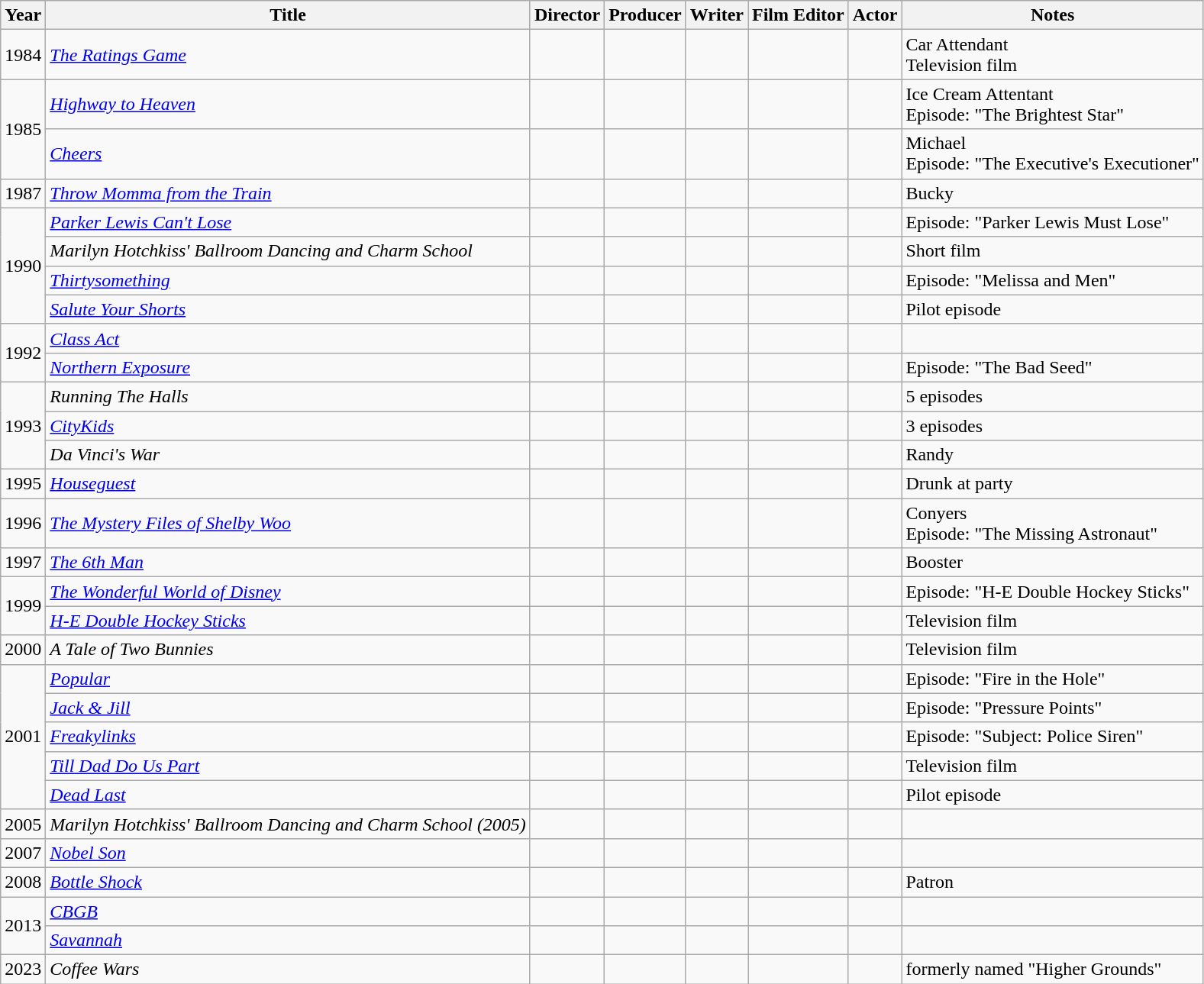<table class="wikitable">
<tr>
<th>Year</th>
<th>Title</th>
<th>Director</th>
<th>Producer</th>
<th>Writer</th>
<th>Film Editor</th>
<th>Actor</th>
<th>Notes</th>
</tr>
<tr>
<td>1984</td>
<td><em><a href='#'>The Ratings Game</a></em></td>
<td></td>
<td></td>
<td></td>
<td></td>
<td></td>
<td>Car Attendant<br>Television film</td>
</tr>
<tr>
<td rowspan="2">1985</td>
<td><em><a href='#'>Highway to Heaven</a></em></td>
<td></td>
<td></td>
<td></td>
<td></td>
<td></td>
<td>Ice Cream Attentant<br>Episode: "The Brightest Star"</td>
</tr>
<tr>
<td><em><a href='#'>Cheers</a></em></td>
<td></td>
<td></td>
<td></td>
<td></td>
<td></td>
<td>Michael<br>Episode: "The Executive's Executioner"</td>
</tr>
<tr>
<td>1987</td>
<td><em><a href='#'>Throw Momma from the Train</a></em></td>
<td></td>
<td></td>
<td></td>
<td></td>
<td></td>
<td>Bucky</td>
</tr>
<tr>
<td rowspan="4">1990</td>
<td><em><a href='#'>Parker Lewis Can't Lose</a></em></td>
<td></td>
<td></td>
<td></td>
<td></td>
<td></td>
<td>Episode: "Parker Lewis Must Lose"</td>
</tr>
<tr>
<td><em>Marilyn Hotchkiss' Ballroom Dancing and Charm School</em></td>
<td></td>
<td></td>
<td></td>
<td></td>
<td></td>
<td>Short film</td>
</tr>
<tr>
<td><em><a href='#'>Thirtysomething</a></em></td>
<td></td>
<td></td>
<td></td>
<td></td>
<td></td>
<td>Episode: "Melissa and Men"</td>
</tr>
<tr>
<td><em><a href='#'>Salute Your Shorts</a></em></td>
<td></td>
<td></td>
<td></td>
<td></td>
<td></td>
<td>Pilot episode</td>
</tr>
<tr>
<td rowspan="2">1992</td>
<td><em><a href='#'>Class Act</a></em></td>
<td></td>
<td></td>
<td></td>
<td></td>
<td></td>
<td></td>
</tr>
<tr>
<td><em><a href='#'>Northern Exposure</a></em></td>
<td></td>
<td></td>
<td></td>
<td></td>
<td></td>
<td>Episode: "The Bad Seed"</td>
</tr>
<tr>
<td rowspan="3">1993</td>
<td><em>Running The Halls</em></td>
<td></td>
<td></td>
<td></td>
<td></td>
<td></td>
<td>5 episodes</td>
</tr>
<tr>
<td><em><a href='#'>CityKids</a></em></td>
<td></td>
<td></td>
<td></td>
<td></td>
<td></td>
<td>3 episodes</td>
</tr>
<tr>
<td><em>Da Vinci's War</em></td>
<td></td>
<td></td>
<td></td>
<td></td>
<td></td>
<td>Randy</td>
</tr>
<tr>
<td>1995</td>
<td><em><a href='#'>Houseguest</a></em></td>
<td></td>
<td></td>
<td></td>
<td></td>
<td></td>
<td>Drunk at party</td>
</tr>
<tr>
<td>1996</td>
<td><em><a href='#'>The Mystery Files of Shelby Woo</a></em></td>
<td></td>
<td></td>
<td></td>
<td></td>
<td></td>
<td>Conyers<br>Episode: "The Missing Astronaut"</td>
</tr>
<tr>
<td>1997</td>
<td><em><a href='#'>The 6th Man</a></em></td>
<td></td>
<td></td>
<td></td>
<td></td>
<td></td>
<td>Booster</td>
</tr>
<tr>
<td rowspan="2">1999</td>
<td><em><a href='#'>The Wonderful World of Disney</a></em></td>
<td></td>
<td></td>
<td></td>
<td></td>
<td></td>
<td>Episode: "H-E Double Hockey Sticks"</td>
</tr>
<tr>
<td><em><a href='#'>H-E Double Hockey Sticks</a></em></td>
<td></td>
<td></td>
<td></td>
<td></td>
<td></td>
<td>Television film</td>
</tr>
<tr>
<td>2000</td>
<td><em>A Tale of Two Bunnies</em></td>
<td></td>
<td></td>
<td></td>
<td></td>
<td></td>
<td>Television film</td>
</tr>
<tr>
<td rowspan="5">2001</td>
<td><em><a href='#'>Popular</a></em></td>
<td></td>
<td></td>
<td></td>
<td></td>
<td></td>
<td>Episode: "Fire in the Hole"</td>
</tr>
<tr>
<td><em><a href='#'>Jack & Jill</a></em></td>
<td></td>
<td></td>
<td></td>
<td></td>
<td></td>
<td>Episode: "Pressure Points"</td>
</tr>
<tr>
<td><em><a href='#'>Freakylinks</a></em></td>
<td></td>
<td></td>
<td></td>
<td></td>
<td></td>
<td>Episode: "Subject: Police Siren"</td>
</tr>
<tr>
<td><em><a href='#'>Till Dad Do Us Part</a></em></td>
<td></td>
<td></td>
<td></td>
<td></td>
<td></td>
<td>Television film</td>
</tr>
<tr>
<td><em><a href='#'>Dead Last</a></em></td>
<td></td>
<td></td>
<td></td>
<td></td>
<td></td>
<td>Pilot episode</td>
</tr>
<tr>
<td>2005</td>
<td><em>Marilyn Hotchkiss' Ballroom Dancing and Charm School (2005)</em></td>
<td></td>
<td></td>
<td></td>
<td></td>
<td></td>
<td></td>
</tr>
<tr>
<td>2007</td>
<td><em><a href='#'>Nobel Son</a></em></td>
<td></td>
<td></td>
<td></td>
<td></td>
<td></td>
<td></td>
</tr>
<tr>
<td>2008</td>
<td><em><a href='#'>Bottle Shock</a></em></td>
<td></td>
<td></td>
<td></td>
<td></td>
<td></td>
<td>Patron</td>
</tr>
<tr>
<td rowspan="2">2013</td>
<td><em><a href='#'>CBGB</a></em></td>
<td></td>
<td></td>
<td></td>
<td></td>
<td></td>
<td></td>
</tr>
<tr>
<td><em><a href='#'>Savannah</a></em></td>
<td></td>
<td></td>
<td></td>
<td></td>
<td></td>
<td></td>
</tr>
<tr>
<td>2023</td>
<td><em>Coffee Wars</em></td>
<td></td>
<td></td>
<td></td>
<td></td>
<td></td>
<td>formerly named "Higher Grounds"</td>
</tr>
</table>
